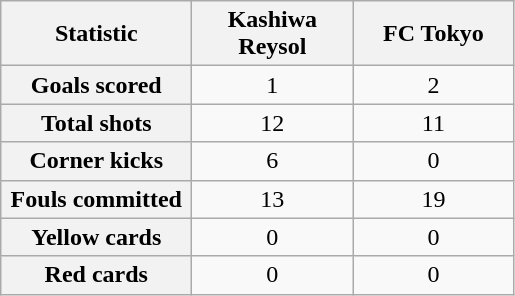<table class="wikitable plainrowheaders" style="text-align: center">
<tr>
<th scope=col width=120>Statistic</th>
<th scope=col width=100>Kashiwa Reysol</th>
<th scope=col width=100>FC Tokyo</th>
</tr>
<tr>
<th scope=row>Goals scored</th>
<td>1</td>
<td>2</td>
</tr>
<tr>
<th scope=row>Total shots</th>
<td>12</td>
<td>11</td>
</tr>
<tr>
<th scope=row>Corner kicks</th>
<td>6</td>
<td>0</td>
</tr>
<tr>
<th scope=row>Fouls committed</th>
<td>13</td>
<td>19</td>
</tr>
<tr>
<th scope=row>Yellow cards</th>
<td>0</td>
<td>0</td>
</tr>
<tr>
<th scope=row>Red cards</th>
<td>0</td>
<td>0</td>
</tr>
</table>
